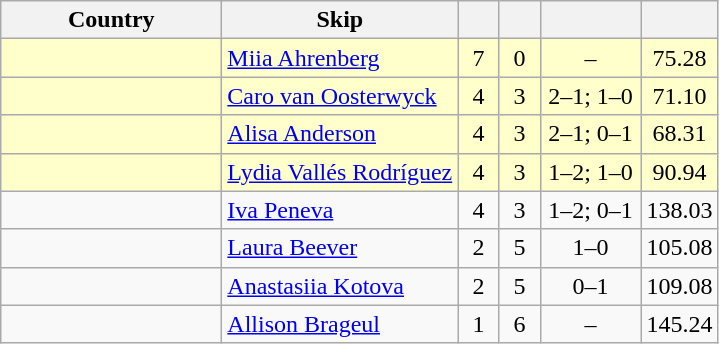<table class=wikitable style="text-align:center;">
<tr>
<th width=140>Country</th>
<th width=150>Skip</th>
<th width=20></th>
<th width=20></th>
<th width=60></th>
<th width=20></th>
</tr>
<tr bgcolor=#ffffcc>
<td style="text-align:left;"></td>
<td style="text-align:left;"><a href='#'>Miia Ahrenberg</a></td>
<td>7</td>
<td>0</td>
<td>–</td>
<td>75.28</td>
</tr>
<tr bgcolor=#ffffcc>
<td style="text-align:left;"></td>
<td style="text-align:left;"><a href='#'>Caro van Oosterwyck</a></td>
<td>4</td>
<td>3</td>
<td>2–1; 1–0</td>
<td>71.10</td>
</tr>
<tr bgcolor=#ffffcc>
<td style="text-align:left;"></td>
<td style="text-align:left;"><a href='#'>Alisa Anderson</a></td>
<td>4</td>
<td>3</td>
<td>2–1; 0–1</td>
<td>68.31</td>
</tr>
<tr bgcolor=#ffffcc>
<td style="text-align:left;"></td>
<td style="text-align:left;"><a href='#'>Lydia Vallés Rodríguez</a></td>
<td>4</td>
<td>3</td>
<td>1–2; 1–0</td>
<td>90.94</td>
</tr>
<tr>
<td style="text-align:left;"></td>
<td style="text-align:left;"><a href='#'>Iva Peneva</a></td>
<td>4</td>
<td>3</td>
<td>1–2; 0–1</td>
<td>138.03</td>
</tr>
<tr>
<td style="text-align:left;"></td>
<td style="text-align:left;"><a href='#'>Laura Beever</a></td>
<td>2</td>
<td>5</td>
<td>1–0</td>
<td>105.08</td>
</tr>
<tr>
<td style="text-align:left;"></td>
<td style="text-align:left;"><a href='#'>Anastasiia Kotova</a></td>
<td>2</td>
<td>5</td>
<td>0–1</td>
<td>109.08</td>
</tr>
<tr>
<td style="text-align:left;"></td>
<td style="text-align:left;"><a href='#'>Allison Brageul</a></td>
<td>1</td>
<td>6</td>
<td>–</td>
<td>145.24</td>
</tr>
</table>
